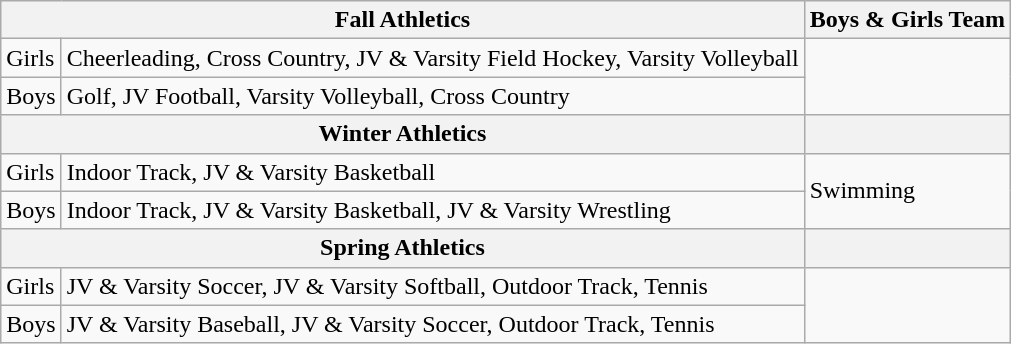<table class="wikitable">
<tr>
<th colspan="2">Fall Athletics</th>
<th>Boys & Girls Team</th>
</tr>
<tr>
<td>Girls</td>
<td>Cheerleading, Cross Country, JV & Varsity Field Hockey, Varsity Volleyball</td>
<td rowspan="2"></td>
</tr>
<tr>
<td>Boys</td>
<td>Golf, JV Football, Varsity Volleyball, Cross Country</td>
</tr>
<tr>
<th colspan="2">Winter Athletics</th>
<th></th>
</tr>
<tr>
<td>Girls</td>
<td>Indoor Track, JV & Varsity Basketball</td>
<td rowspan="2">Swimming</td>
</tr>
<tr>
<td>Boys</td>
<td>Indoor Track, JV & Varsity Basketball, JV & Varsity Wrestling</td>
</tr>
<tr>
<th colspan="2">Spring Athletics</th>
<th></th>
</tr>
<tr>
<td>Girls</td>
<td>JV & Varsity Soccer, JV & Varsity Softball, Outdoor Track, Tennis</td>
<td rowspan="2"></td>
</tr>
<tr>
<td>Boys</td>
<td>JV & Varsity Baseball, JV & Varsity Soccer, Outdoor Track, Tennis</td>
</tr>
</table>
